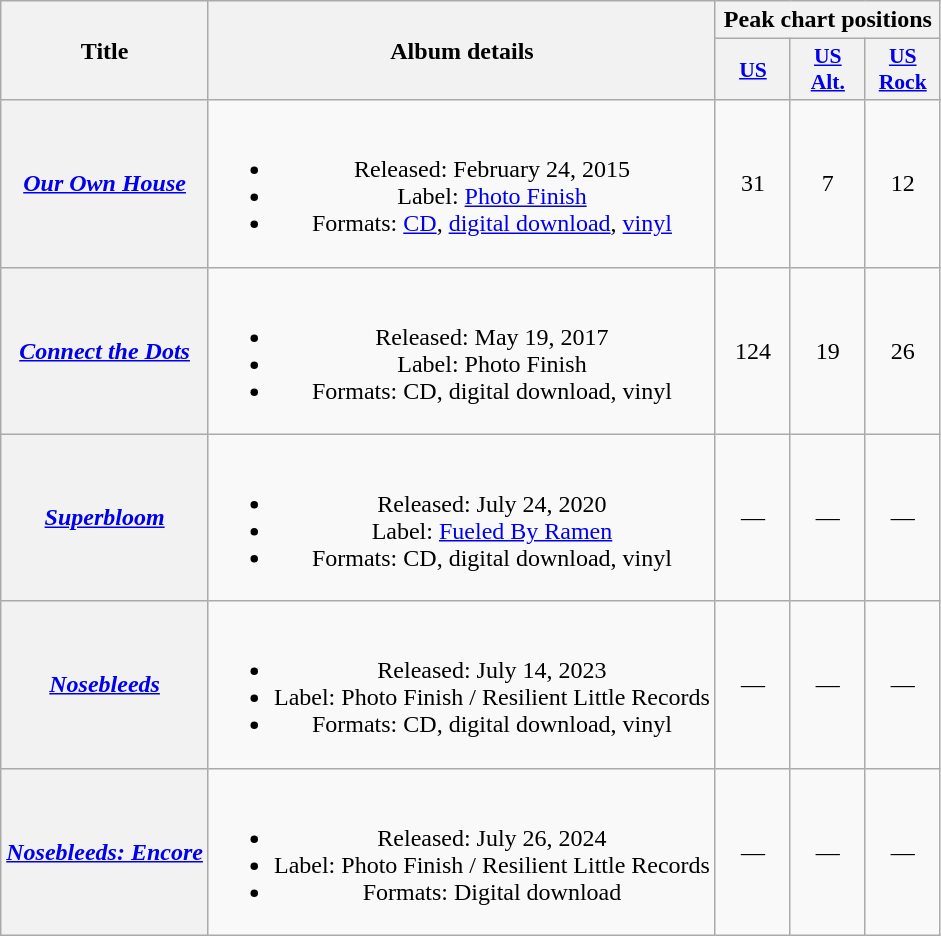<table class="wikitable plainrowheaders" style="text-align:center;">
<tr>
<th scope="col" rowspan="2">Title</th>
<th scope="col" rowspan="2">Album details</th>
<th scope="col" colspan="3">Peak chart positions</th>
</tr>
<tr>
<th scope="col" style="width:3em;font-size:90%;"><a href='#'>US</a><br></th>
<th scope="col" style="width:3em;font-size:90%;"><a href='#'>US<br>Alt.</a><br></th>
<th scope="col" style="width:3em;font-size:90%;"><a href='#'>US<br>Rock</a><br></th>
</tr>
<tr>
<th scope="row"><em><a href='#'>Our Own House</a></em></th>
<td><br><ul><li>Released: February 24, 2015</li><li>Label: <a href='#'>Photo Finish</a></li><li>Formats: <a href='#'>CD</a>, <a href='#'>digital download</a>, <a href='#'>vinyl</a></li></ul></td>
<td>31</td>
<td>7</td>
<td>12</td>
</tr>
<tr>
<th scope="row"><em><a href='#'>Connect the Dots</a></em></th>
<td><br><ul><li>Released: May 19, 2017</li><li>Label: Photo Finish</li><li>Formats: CD, digital download, vinyl</li></ul></td>
<td>124</td>
<td>19</td>
<td>26</td>
</tr>
<tr>
<th scope="row"><em><a href='#'>Superbloom</a></em></th>
<td><br><ul><li>Released: July 24, 2020</li><li>Label: <a href='#'>Fueled By Ramen</a></li><li>Formats: CD, digital download, vinyl</li></ul></td>
<td>—</td>
<td>—</td>
<td>—</td>
</tr>
<tr>
<th scope="row"><em><a href='#'>Nosebleeds</a></em></th>
<td><br><ul><li>Released: July 14, 2023</li><li>Label: Photo Finish / Resilient Little Records</li><li>Formats: CD, digital download, vinyl</li></ul></td>
<td>—</td>
<td>—</td>
<td>—</td>
</tr>
<tr>
<th scope="row"><em><a href='#'>Nosebleeds: Encore</a></em></th>
<td><br><ul><li>Released: July 26, 2024</li><li>Label: Photo Finish / Resilient Little Records</li><li>Formats: Digital download</li></ul></td>
<td>—</td>
<td>—</td>
<td>—</td>
</tr>
</table>
